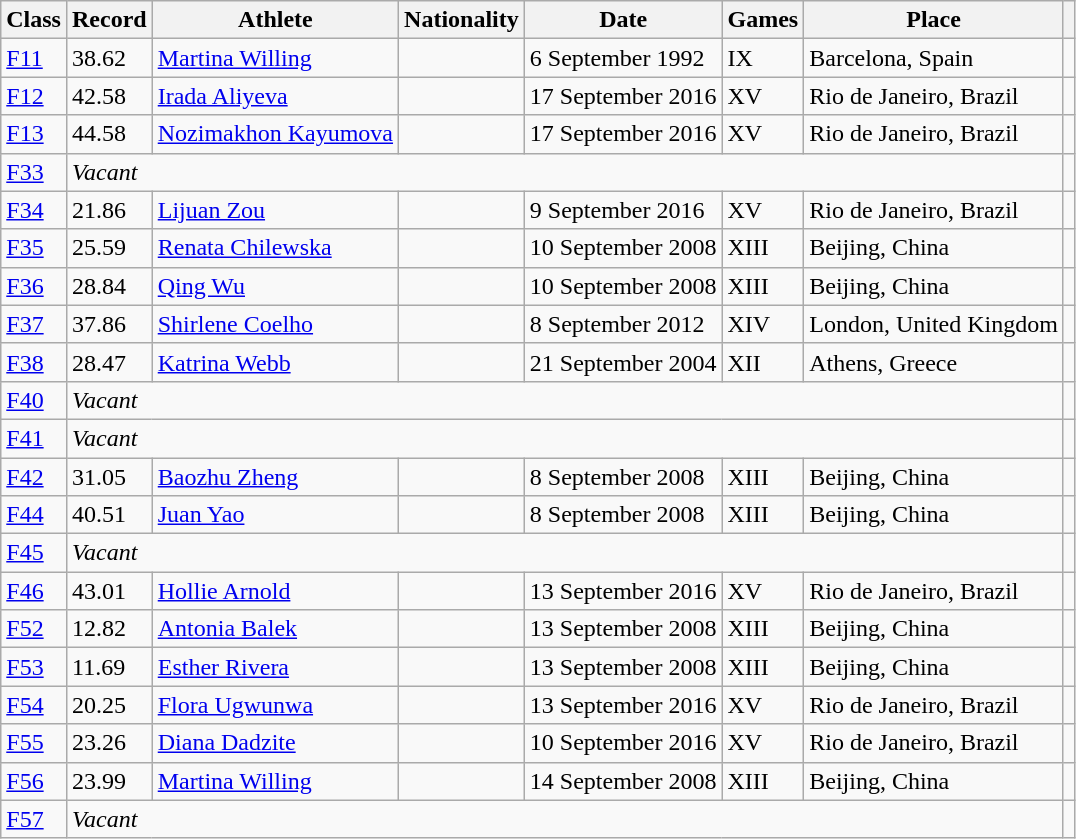<table class="wikitable">
<tr>
<th>Class</th>
<th>Record</th>
<th>Athlete</th>
<th>Nationality</th>
<th>Date</th>
<th>Games</th>
<th>Place</th>
<th></th>
</tr>
<tr>
<td><a href='#'>F11</a></td>
<td>38.62</td>
<td><a href='#'>Martina Willing</a></td>
<td></td>
<td>6 September 1992</td>
<td>IX</td>
<td> Barcelona, Spain</td>
<td></td>
</tr>
<tr>
<td><a href='#'>F12</a></td>
<td>42.58</td>
<td><a href='#'>Irada Aliyeva</a></td>
<td></td>
<td>17 September 2016</td>
<td>XV</td>
<td> Rio de Janeiro, Brazil</td>
<td></td>
</tr>
<tr>
<td><a href='#'>F13</a></td>
<td>44.58</td>
<td><a href='#'>Nozimakhon Kayumova</a></td>
<td></td>
<td>17 September 2016</td>
<td>XV</td>
<td> Rio de Janeiro, Brazil</td>
<td></td>
</tr>
<tr>
<td><a href='#'>F33</a></td>
<td colspan="6"><em>Vacant</em></td>
<td></td>
</tr>
<tr>
<td><a href='#'>F34</a></td>
<td>21.86</td>
<td><a href='#'>Lijuan Zou</a></td>
<td></td>
<td>9 September 2016</td>
<td>XV</td>
<td> Rio de Janeiro, Brazil</td>
<td></td>
</tr>
<tr>
<td><a href='#'>F35</a></td>
<td>25.59</td>
<td><a href='#'>Renata Chilewska</a></td>
<td></td>
<td>10 September 2008</td>
<td>XIII</td>
<td> Beijing, China</td>
<td></td>
</tr>
<tr>
<td><a href='#'>F36</a></td>
<td>28.84</td>
<td><a href='#'>Qing Wu</a></td>
<td></td>
<td>10 September 2008</td>
<td>XIII</td>
<td> Beijing, China</td>
<td></td>
</tr>
<tr>
<td><a href='#'>F37</a></td>
<td>37.86</td>
<td><a href='#'>Shirlene Coelho</a></td>
<td></td>
<td>8 September 2012</td>
<td>XIV</td>
<td> London, United Kingdom</td>
<td></td>
</tr>
<tr>
<td><a href='#'>F38</a></td>
<td>28.47</td>
<td><a href='#'>Katrina Webb</a></td>
<td></td>
<td>21 September 2004</td>
<td>XII</td>
<td> Athens, Greece</td>
<td></td>
</tr>
<tr>
<td><a href='#'>F40</a></td>
<td colspan="6"><em>Vacant</em></td>
<td></td>
</tr>
<tr>
<td><a href='#'>F41</a></td>
<td colspan="6"><em>Vacant</em></td>
<td></td>
</tr>
<tr>
<td><a href='#'>F42</a></td>
<td>31.05</td>
<td><a href='#'>Baozhu Zheng</a></td>
<td></td>
<td>8 September 2008</td>
<td>XIII</td>
<td> Beijing, China</td>
<td></td>
</tr>
<tr>
<td><a href='#'>F44</a></td>
<td>40.51</td>
<td><a href='#'>Juan Yao</a></td>
<td></td>
<td>8 September 2008</td>
<td>XIII</td>
<td> Beijing, China</td>
<td></td>
</tr>
<tr>
<td><a href='#'>F45</a></td>
<td colspan="6"><em>Vacant</em></td>
<td></td>
</tr>
<tr>
<td><a href='#'>F46</a></td>
<td>43.01</td>
<td><a href='#'>Hollie Arnold</a></td>
<td></td>
<td>13 September 2016</td>
<td>XV</td>
<td> Rio de Janeiro, Brazil</td>
<td></td>
</tr>
<tr>
<td><a href='#'>F52</a></td>
<td>12.82</td>
<td><a href='#'>Antonia Balek</a></td>
<td></td>
<td>13 September 2008</td>
<td>XIII</td>
<td> Beijing, China</td>
<td></td>
</tr>
<tr>
<td><a href='#'>F53</a></td>
<td>11.69</td>
<td><a href='#'>Esther Rivera</a></td>
<td></td>
<td>13 September 2008</td>
<td>XIII</td>
<td> Beijing, China</td>
<td></td>
</tr>
<tr>
<td><a href='#'>F54</a></td>
<td>20.25</td>
<td><a href='#'>Flora Ugwunwa</a></td>
<td></td>
<td>13 September 2016</td>
<td>XV</td>
<td> Rio de Janeiro, Brazil</td>
<td></td>
</tr>
<tr>
<td><a href='#'>F55</a></td>
<td>23.26</td>
<td><a href='#'>Diana Dadzite</a></td>
<td></td>
<td>10 September 2016</td>
<td>XV</td>
<td> Rio de Janeiro, Brazil</td>
<td></td>
</tr>
<tr>
<td><a href='#'>F56</a></td>
<td>23.99</td>
<td><a href='#'>Martina Willing</a></td>
<td></td>
<td>14 September 2008</td>
<td>XIII</td>
<td> Beijing, China</td>
<td></td>
</tr>
<tr>
<td><a href='#'>F57</a></td>
<td colspan="6"><em>Vacant</em></td>
<td></td>
</tr>
</table>
